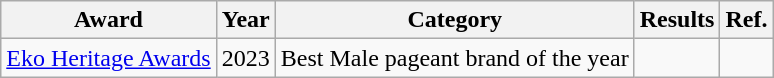<table class="wikitable">
<tr>
<th>Award</th>
<th>Year</th>
<th>Category</th>
<th>Results</th>
<th>Ref.</th>
</tr>
<tr>
<td><a href='#'>Eko Heritage Awards</a></td>
<td>2023</td>
<td>Best Male pageant brand of the year</td>
<td></td>
<td></td>
</tr>
</table>
